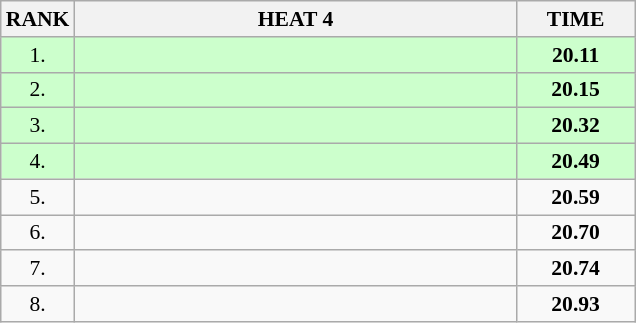<table class="wikitable" style="border-collapse: collapse; font-size: 90%;">
<tr>
<th>RANK</th>
<th style="width: 20em">HEAT 4</th>
<th style="width: 5em">TIME</th>
</tr>
<tr style="background:#ccffcc;">
<td align="center">1.</td>
<td></td>
<td align="center"><strong>20.11</strong></td>
</tr>
<tr style="background:#ccffcc;">
<td align="center">2.</td>
<td></td>
<td align="center"><strong>20.15</strong></td>
</tr>
<tr style="background:#ccffcc;">
<td align="center">3.</td>
<td></td>
<td align="center"><strong>20.32</strong></td>
</tr>
<tr style="background:#ccffcc;">
<td align="center">4.</td>
<td></td>
<td align="center"><strong>20.49</strong></td>
</tr>
<tr>
<td align="center">5.</td>
<td></td>
<td align="center"><strong>20.59</strong></td>
</tr>
<tr>
<td align="center">6.</td>
<td></td>
<td align="center"><strong>20.70</strong></td>
</tr>
<tr>
<td align="center">7.</td>
<td></td>
<td align="center"><strong>20.74</strong></td>
</tr>
<tr>
<td align="center">8.</td>
<td></td>
<td align="center"><strong>20.93</strong></td>
</tr>
</table>
